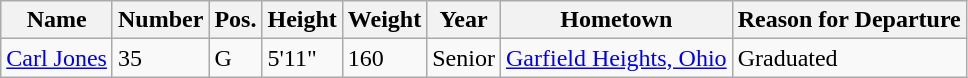<table class="wikitable sortable">
<tr>
<th>Name</th>
<th>Number</th>
<th>Pos.</th>
<th>Height</th>
<th>Weight</th>
<th>Year</th>
<th>Hometown</th>
<th>Reason for Departure</th>
</tr>
<tr>
<td><a href='#'>Carl Jones</a></td>
<td>35</td>
<td>G</td>
<td>5'11"</td>
<td>160</td>
<td>Senior</td>
<td><a href='#'>Garfield Heights, Ohio</a></td>
<td>Graduated</td>
</tr>
</table>
